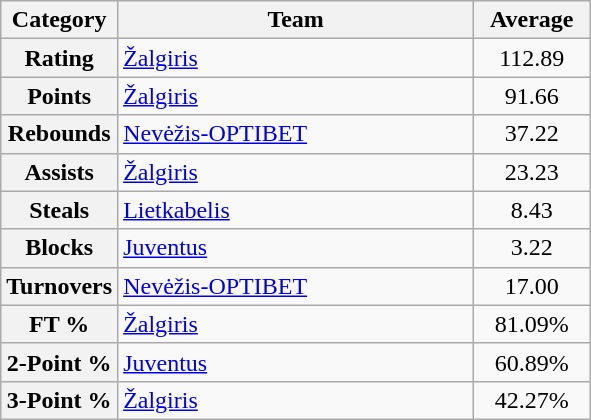<table class="wikitable">
<tr>
<th>Category</th>
<th width=230>Team</th>
<th width=70>Average</th>
</tr>
<tr>
<th>Rating</th>
<td><a href='#'>Žalgiris</a></td>
<td style="text-align: center;">112.89</td>
</tr>
<tr>
<th>Points</th>
<td><a href='#'>Žalgiris</a></td>
<td style="text-align: center;">91.66</td>
</tr>
<tr>
<th>Rebounds</th>
<td><a href='#'>Nevėžis-OPTIBET</a></td>
<td style="text-align: center;">37.22</td>
</tr>
<tr>
<th>Assists</th>
<td><a href='#'>Žalgiris</a></td>
<td style="text-align: center;">23.23</td>
</tr>
<tr>
<th>Steals</th>
<td><a href='#'>Lietkabelis</a></td>
<td style="text-align: center;">8.43</td>
</tr>
<tr>
<th>Blocks</th>
<td><a href='#'>Juventus</a></td>
<td style="text-align: center;">3.22</td>
</tr>
<tr>
<th>Turnovers</th>
<td><a href='#'>Nevėžis-OPTIBET</a></td>
<td style="text-align: center;">17.00</td>
</tr>
<tr>
<th>FT %</th>
<td><a href='#'>Žalgiris</a></td>
<td style="text-align: center;">81.09%</td>
</tr>
<tr>
<th>2-Point %</th>
<td><a href='#'>Juventus</a></td>
<td style="text-align: center;">60.89%</td>
</tr>
<tr>
<th>3-Point %</th>
<td><a href='#'>Žalgiris</a></td>
<td style="text-align: center;">42.27%</td>
</tr>
</table>
